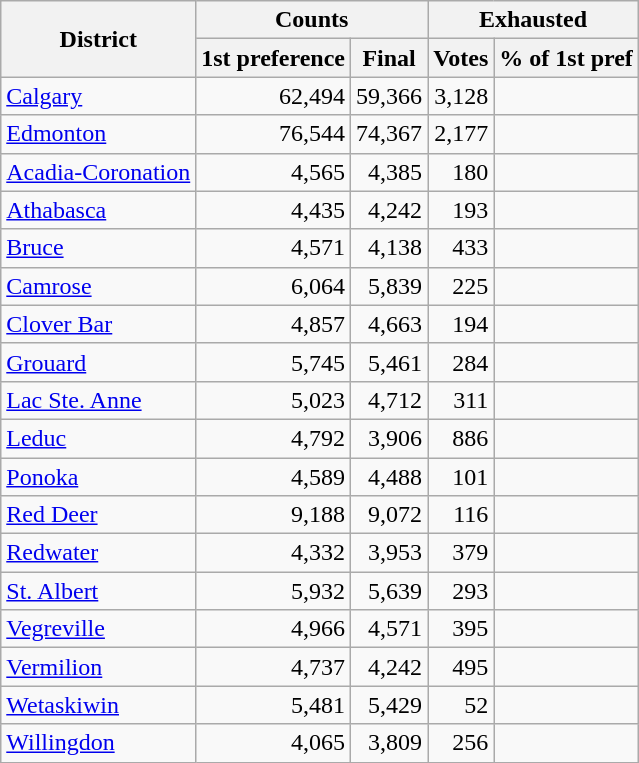<table class="wikitable" style="text-align:right;">
<tr>
<th rowspan="2">District</th>
<th colspan="2">Counts</th>
<th colspan="3">Exhausted</th>
</tr>
<tr>
<th>1st preference</th>
<th>Final</th>
<th>Votes</th>
<th colspan="2">% of 1st pref</th>
</tr>
<tr>
<td style="text-align:left;"><a href='#'>Calgary</a></td>
<td>62,494</td>
<td>59,366</td>
<td>3,128</td>
<td></td>
</tr>
<tr>
<td style="text-align:left;"><a href='#'>Edmonton</a></td>
<td>76,544</td>
<td>74,367</td>
<td>2,177</td>
<td></td>
</tr>
<tr>
<td style="text-align:left;"><a href='#'>Acadia-Coronation</a></td>
<td>4,565</td>
<td>4,385</td>
<td>180</td>
<td></td>
</tr>
<tr>
<td style="text-align:left;"><a href='#'>Athabasca</a></td>
<td>4,435</td>
<td>4,242</td>
<td>193</td>
<td></td>
</tr>
<tr>
<td style="text-align:left;"><a href='#'>Bruce</a></td>
<td>4,571</td>
<td>4,138</td>
<td>433</td>
<td></td>
</tr>
<tr>
<td style="text-align:left;"><a href='#'>Camrose</a></td>
<td>6,064</td>
<td>5,839</td>
<td>225</td>
<td></td>
</tr>
<tr>
<td style="text-align:left;"><a href='#'>Clover Bar</a></td>
<td>4,857</td>
<td>4,663</td>
<td>194</td>
<td></td>
</tr>
<tr>
<td style="text-align:left;"><a href='#'>Grouard</a></td>
<td>5,745</td>
<td>5,461</td>
<td>284</td>
<td></td>
</tr>
<tr>
<td style="text-align:left;"><a href='#'>Lac Ste. Anne</a></td>
<td>5,023</td>
<td>4,712</td>
<td>311</td>
<td></td>
</tr>
<tr>
<td style="text-align:left;"><a href='#'>Leduc</a></td>
<td>4,792</td>
<td>3,906</td>
<td>886</td>
<td></td>
</tr>
<tr>
<td style="text-align:left;"><a href='#'>Ponoka</a></td>
<td>4,589</td>
<td>4,488</td>
<td>101</td>
<td></td>
</tr>
<tr>
<td style="text-align:left;"><a href='#'>Red Deer</a></td>
<td>9,188</td>
<td>9,072</td>
<td>116</td>
<td></td>
</tr>
<tr>
<td style="text-align:left;"><a href='#'>Redwater</a></td>
<td>4,332</td>
<td>3,953</td>
<td>379</td>
<td></td>
</tr>
<tr>
<td style="text-align:left;"><a href='#'>St. Albert</a></td>
<td>5,932</td>
<td>5,639</td>
<td>293</td>
<td></td>
</tr>
<tr>
<td style="text-align:left;"><a href='#'>Vegreville</a></td>
<td>4,966</td>
<td>4,571</td>
<td>395</td>
<td></td>
</tr>
<tr>
<td style="text-align:left;"><a href='#'>Vermilion</a></td>
<td>4,737</td>
<td>4,242</td>
<td>495</td>
<td></td>
</tr>
<tr>
<td style="text-align:left;"><a href='#'>Wetaskiwin</a></td>
<td>5,481</td>
<td>5,429</td>
<td>52</td>
<td></td>
</tr>
<tr>
<td style="text-align:left;"><a href='#'>Willingdon</a></td>
<td>4,065</td>
<td>3,809</td>
<td>256</td>
<td></td>
</tr>
</table>
